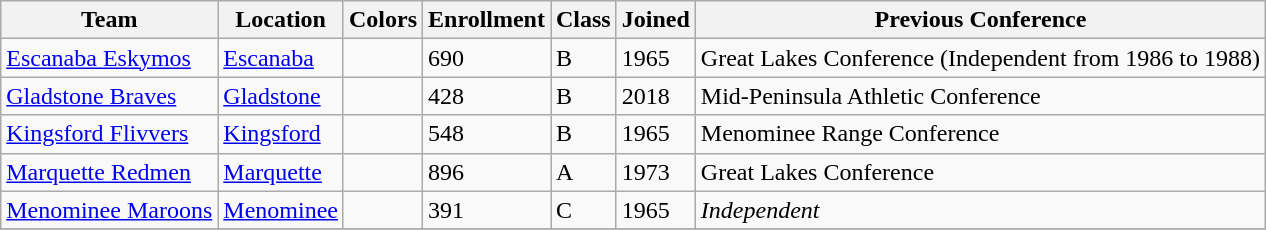<table class="wikitable sortable">
<tr>
<th>Team</th>
<th>Location</th>
<th>Colors</th>
<th>Enrollment</th>
<th>Class</th>
<th>Joined</th>
<th>Previous Conference</th>
</tr>
<tr>
<td><a href='#'>Escanaba Eskymos</a></td>
<td><a href='#'>Escanaba</a></td>
<td> </td>
<td>690</td>
<td>B</td>
<td>1965</td>
<td>Great Lakes Conference (Independent from 1986 to 1988)</td>
</tr>
<tr>
<td><a href='#'>Gladstone Braves</a></td>
<td><a href='#'>Gladstone</a></td>
<td> </td>
<td>428</td>
<td>B</td>
<td>2018</td>
<td>Mid-Peninsula Athletic Conference</td>
</tr>
<tr>
<td><a href='#'>Kingsford Flivvers</a></td>
<td><a href='#'>Kingsford</a></td>
<td> </td>
<td>548</td>
<td>B</td>
<td>1965</td>
<td>Menominee Range Conference</td>
</tr>
<tr>
<td><a href='#'>Marquette Redmen</a></td>
<td><a href='#'>Marquette</a></td>
<td> </td>
<td>896</td>
<td>A</td>
<td>1973</td>
<td>Great Lakes Conference</td>
</tr>
<tr>
<td><a href='#'>Menominee Maroons</a></td>
<td><a href='#'>Menominee</a></td>
<td> </td>
<td>391</td>
<td>C</td>
<td>1965</td>
<td><em>Independent</em></td>
</tr>
<tr>
</tr>
</table>
